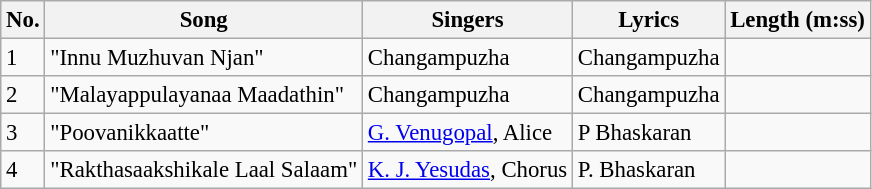<table class="wikitable" style="font-size:95%;">
<tr>
<th>No.</th>
<th>Song</th>
<th>Singers</th>
<th>Lyrics</th>
<th>Length (m:ss)</th>
</tr>
<tr>
<td>1</td>
<td>"Innu Muzhuvan Njan"</td>
<td>Changampuzha</td>
<td>Changampuzha</td>
<td></td>
</tr>
<tr>
<td>2</td>
<td>"Malayappulayanaa Maadathin"</td>
<td>Changampuzha</td>
<td>Changampuzha</td>
<td></td>
</tr>
<tr>
<td>3</td>
<td>"Poovanikkaatte"</td>
<td><a href='#'>G. Venugopal</a>, Alice</td>
<td>P Bhaskaran</td>
<td></td>
</tr>
<tr>
<td>4</td>
<td>"Rakthasaakshikale Laal Salaam"</td>
<td><a href='#'>K. J. Yesudas</a>, Chorus</td>
<td>P. Bhaskaran</td>
<td></td>
</tr>
</table>
